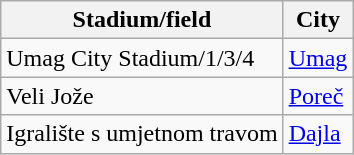<table class="wikitable">
<tr>
<th>Stadium/field</th>
<th>City</th>
</tr>
<tr>
<td>Umag City Stadium/1/3/4</td>
<td><a href='#'>Umag</a></td>
</tr>
<tr>
<td>Veli Jože</td>
<td><a href='#'>Poreč</a></td>
</tr>
<tr>
<td>Igralište s umjetnom travom</td>
<td><a href='#'>Dajla</a></td>
</tr>
</table>
